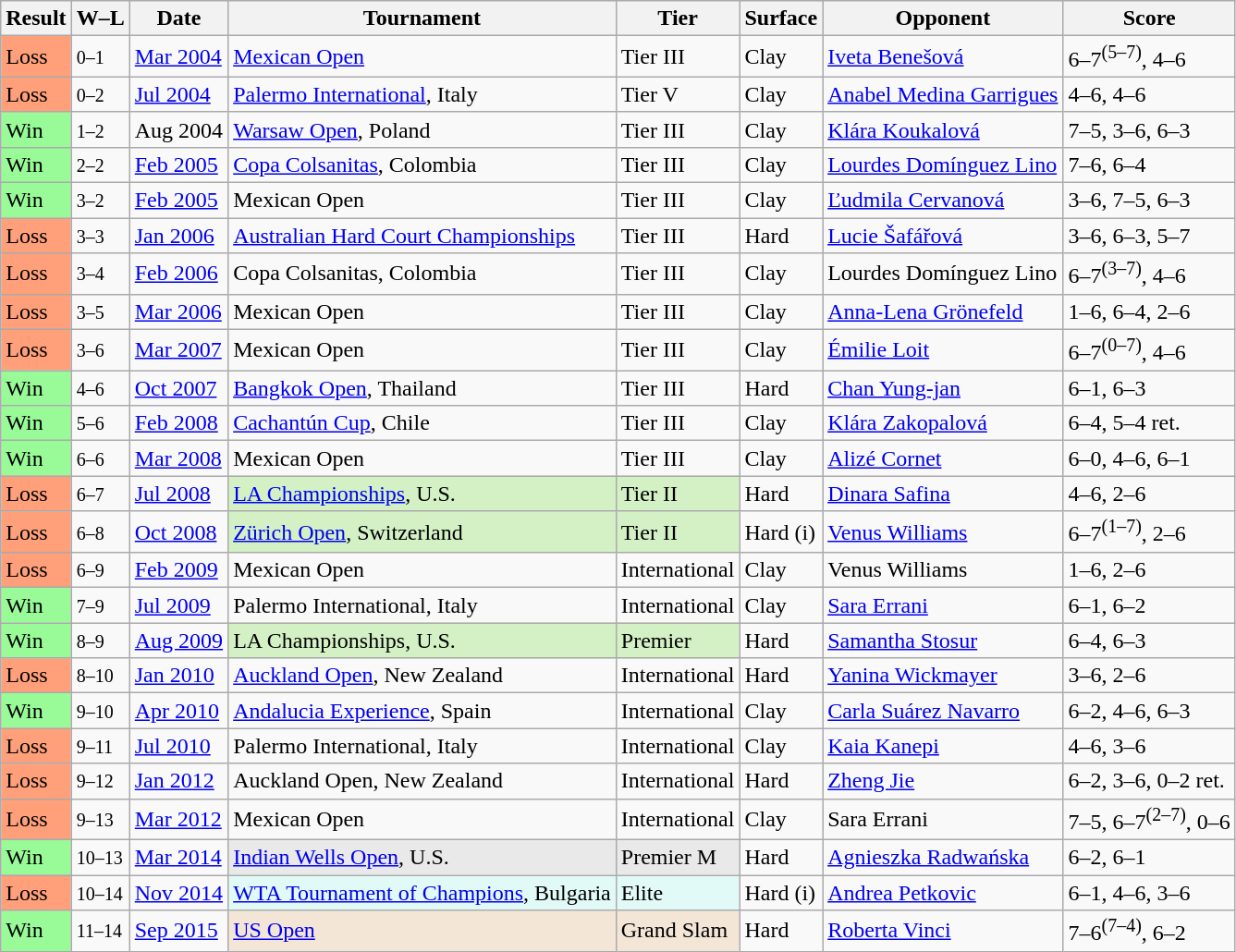<table class="sortable wikitable">
<tr>
<th>Result</th>
<th class=unsortable>W–L</th>
<th>Date</th>
<th>Tournament</th>
<th>Tier</th>
<th>Surface</th>
<th>Opponent</th>
<th class="unsortable">Score</th>
</tr>
<tr>
<td bgcolor=FFA07A>Loss</td>
<td><small>0–1</small></td>
<td><a href='#'>Mar 2004</a></td>
<td><a href='#'>Mexican Open</a></td>
<td>Tier III</td>
<td>Clay</td>
<td> <a href='#'>Iveta Benešová</a></td>
<td>6–7<sup>(5–7)</sup>, 4–6</td>
</tr>
<tr>
<td bgcolor=FFA07A>Loss</td>
<td><small>0–2</small></td>
<td><a href='#'>Jul 2004</a></td>
<td><a href='#'>Palermo International</a>, Italy</td>
<td>Tier V</td>
<td>Clay</td>
<td> <a href='#'>Anabel Medina Garrigues</a></td>
<td>4–6, 4–6</td>
</tr>
<tr>
<td bgcolor=98FB98>Win</td>
<td><small>1–2</small></td>
<td>Aug 2004</td>
<td><a href='#'>Warsaw Open</a>, Poland</td>
<td>Tier III</td>
<td>Clay</td>
<td> <a href='#'>Klára Koukalová</a></td>
<td>7–5, 3–6, 6–3</td>
</tr>
<tr>
<td bgcolor=98FB98>Win</td>
<td><small>2–2</small></td>
<td><a href='#'>Feb 2005</a></td>
<td><a href='#'>Copa Colsanitas</a>, Colombia</td>
<td>Tier III</td>
<td>Clay</td>
<td> <a href='#'>Lourdes Domínguez Lino</a></td>
<td>7–6, 6–4</td>
</tr>
<tr>
<td bgcolor=98FB98>Win</td>
<td><small>3–2</small></td>
<td><a href='#'>Feb 2005</a></td>
<td>Mexican Open</td>
<td>Tier III</td>
<td>Clay</td>
<td> <a href='#'>Ľudmila Cervanová</a></td>
<td>3–6, 7–5, 6–3</td>
</tr>
<tr>
<td bgcolor=FFA07A>Loss</td>
<td><small>3–3</small></td>
<td><a href='#'>Jan 2006</a></td>
<td><a href='#'>Australian Hard Court Championships</a></td>
<td>Tier III</td>
<td>Hard</td>
<td> <a href='#'>Lucie Šafářová</a></td>
<td>3–6, 6–3, 5–7</td>
</tr>
<tr>
<td bgcolor=FFA07A>Loss</td>
<td><small>3–4</small></td>
<td><a href='#'>Feb 2006</a></td>
<td>Copa Colsanitas, Colombia</td>
<td>Tier III</td>
<td>Clay</td>
<td> Lourdes Domínguez Lino</td>
<td>6–7<sup>(3–7)</sup>, 4–6</td>
</tr>
<tr>
<td bgcolor=FFA07A>Loss</td>
<td><small>3–5</small></td>
<td><a href='#'>Mar 2006</a></td>
<td>Mexican Open</td>
<td>Tier III</td>
<td>Clay</td>
<td> <a href='#'>Anna-Lena Grönefeld</a></td>
<td>1–6, 6–4, 2–6</td>
</tr>
<tr>
<td bgcolor=FFA07A>Loss</td>
<td><small>3–6</small></td>
<td><a href='#'>Mar 2007</a></td>
<td>Mexican Open</td>
<td>Tier III</td>
<td>Clay</td>
<td> <a href='#'>Émilie Loit</a></td>
<td>6–7<sup>(0–7)</sup>, 4–6</td>
</tr>
<tr>
<td bgcolor=98FB98>Win</td>
<td><small>4–6</small></td>
<td><a href='#'>Oct 2007</a></td>
<td><a href='#'>Bangkok Open</a>, Thailand</td>
<td>Tier III</td>
<td>Hard</td>
<td> <a href='#'>Chan Yung-jan</a></td>
<td>6–1, 6–3</td>
</tr>
<tr>
<td bgcolor=98FB98>Win</td>
<td><small>5–6</small></td>
<td><a href='#'>Feb 2008</a></td>
<td><a href='#'>Cachantún Cup</a>, Chile</td>
<td>Tier III</td>
<td>Clay</td>
<td> <a href='#'>Klára Zakopalová</a></td>
<td>6–4, 5–4 ret.</td>
</tr>
<tr>
<td bgcolor=98FB98>Win</td>
<td><small>6–6</small></td>
<td><a href='#'>Mar 2008</a></td>
<td>Mexican Open</td>
<td>Tier III</td>
<td>Clay</td>
<td> <a href='#'>Alizé Cornet</a></td>
<td>6–0, 4–6, 6–1</td>
</tr>
<tr>
<td bgcolor=FFA07A>Loss</td>
<td><small>6–7</small></td>
<td><a href='#'>Jul 2008</a></td>
<td bgcolor=#d4f1c5><a href='#'>LA Championships</a>, U.S.</td>
<td bgcolor=#d4f1c5>Tier II</td>
<td>Hard</td>
<td> <a href='#'>Dinara Safina</a></td>
<td>4–6, 2–6</td>
</tr>
<tr>
<td bgcolor=FFA07A>Loss</td>
<td><small>6–8</small></td>
<td><a href='#'>Oct 2008</a></td>
<td bgcolor=#d4f1c5><a href='#'>Zürich Open</a>, Switzerland</td>
<td bgcolor=#d4f1c5>Tier II</td>
<td>Hard (i)</td>
<td> <a href='#'>Venus Williams</a></td>
<td>6–7<sup>(1–7)</sup>, 2–6</td>
</tr>
<tr>
<td bgcolor=FFA07A>Loss</td>
<td><small>6–9</small></td>
<td><a href='#'>Feb 2009</a></td>
<td>Mexican Open</td>
<td>International</td>
<td>Clay</td>
<td> Venus Williams</td>
<td>1–6, 2–6</td>
</tr>
<tr>
<td bgcolor=98FB98>Win</td>
<td><small>7–9</small></td>
<td><a href='#'>Jul 2009</a></td>
<td>Palermo International, Italy</td>
<td>International</td>
<td>Clay</td>
<td> <a href='#'>Sara Errani</a></td>
<td>6–1, 6–2</td>
</tr>
<tr>
<td bgcolor=98FB98>Win</td>
<td><small>8–9</small></td>
<td><a href='#'>Aug 2009</a></td>
<td bgcolor=#d4f1c5>LA Championships, U.S.</td>
<td bgcolor=#d4f1c5>Premier</td>
<td>Hard</td>
<td> <a href='#'>Samantha Stosur</a></td>
<td>6–4, 6–3</td>
</tr>
<tr>
<td bgcolor=FFA07A>Loss</td>
<td><small>8–10</small></td>
<td><a href='#'>Jan 2010</a></td>
<td><a href='#'>Auckland Open</a>, New Zealand</td>
<td>International</td>
<td>Hard</td>
<td> <a href='#'>Yanina Wickmayer</a></td>
<td>3–6, 2–6</td>
</tr>
<tr>
<td bgcolor=98FB98>Win</td>
<td><small>9–10</small></td>
<td><a href='#'>Apr 2010</a></td>
<td><a href='#'>Andalucia Experience</a>, Spain</td>
<td>International</td>
<td>Clay</td>
<td> <a href='#'>Carla Suárez Navarro</a></td>
<td>6–2, 4–6, 6–3</td>
</tr>
<tr>
<td bgcolor=FFA07A>Loss</td>
<td><small>9–11</small></td>
<td><a href='#'>Jul 2010</a></td>
<td>Palermo International, Italy</td>
<td>International</td>
<td>Clay</td>
<td> <a href='#'>Kaia Kanepi</a></td>
<td>4–6, 3–6</td>
</tr>
<tr>
<td bgcolor=FFA07A>Loss</td>
<td><small>9–12</small></td>
<td><a href='#'>Jan 2012</a></td>
<td>Auckland Open, New Zealand</td>
<td>International</td>
<td>Hard</td>
<td> <a href='#'>Zheng Jie</a></td>
<td>6–2, 3–6, 0–2 ret.</td>
</tr>
<tr>
<td bgcolor=FFA07A>Loss</td>
<td><small>9–13</small></td>
<td><a href='#'>Mar 2012</a></td>
<td>Mexican Open</td>
<td>International</td>
<td>Clay</td>
<td> Sara Errani</td>
<td>7–5, 6–7<sup>(2–7)</sup>, 0–6</td>
</tr>
<tr>
<td bgcolor=98FB98>Win</td>
<td><small>10–13</small></td>
<td><a href='#'>Mar 2014</a></td>
<td bgcolor=e9e9e9><a href='#'>Indian Wells Open</a>, U.S.</td>
<td bgcolor=e9e9e9>Premier M</td>
<td>Hard</td>
<td> <a href='#'>Agnieszka Radwańska</a></td>
<td>6–2, 6–1</td>
</tr>
<tr>
<td bgcolor=FFA07A>Loss</td>
<td><small>10–14</small></td>
<td><a href='#'>Nov 2014</a></td>
<td bgcolor=#E2FAF7><a href='#'>WTA Tournament of Champions</a>, Bulgaria</td>
<td bgcolor=#E2FAF7>Elite</td>
<td>Hard (i)</td>
<td> <a href='#'>Andrea Petkovic</a></td>
<td>6–1, 4–6, 3–6</td>
</tr>
<tr>
<td bgcolor=98FB98>Win</td>
<td><small>11–14</small></td>
<td><a href='#'>Sep 2015</a></td>
<td bgcolor=#f3e6d7><a href='#'>US Open</a></td>
<td bgcolor=#f3e6d7>Grand Slam</td>
<td>Hard</td>
<td> <a href='#'>Roberta Vinci</a></td>
<td>7–6<sup>(7–4)</sup>, 6–2</td>
</tr>
</table>
